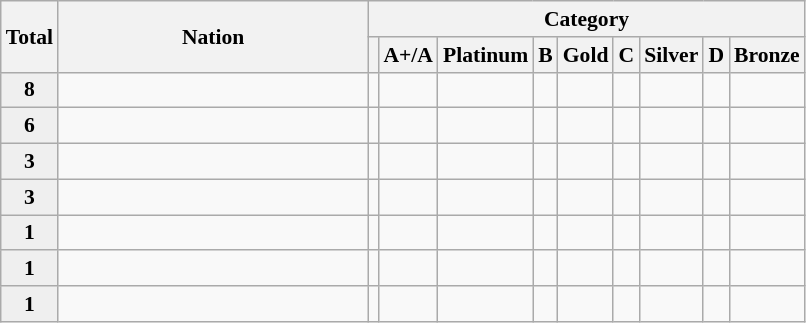<table class="sortable wikitable" style="font-size:90%">
<tr>
<th width="30" rowspan="2">Total</th>
<th width="200" rowspan="2">Nation</th>
<th colspan="9">Category</th>
</tr>
<tr>
<th></th>
<th>A+/A</th>
<th>Platinum</th>
<th>B</th>
<th>Gold</th>
<th>C</th>
<th>Silver</th>
<th>D</th>
<th>Bronze</th>
</tr>
<tr align="center">
<td style="background:#efefef;"><strong>8</strong></td>
<td align="left"></td>
<td> <small> </small></td>
<td> <small>  </small></td>
<td> <small> </small></td>
<td> <small> </small></td>
<td> <small></small></td>
<td> <small> </small></td>
<td> <small>  <br> </small></td>
<td> <small> </small></td>
<td> <small> </small></td>
</tr>
<tr align="center">
<td style="background:#efefef;"><strong>6</strong></td>
<td align="left"></td>
<td> <small> </small></td>
<td> <small> </small></td>
<td> <small> </small></td>
<td> <small> </small></td>
<td> <small> </small></td>
<td> <small></small></td>
<td> <small></small></td>
<td> <small>  <br></small></td>
<td> <small>   </small></td>
</tr>
<tr align="center">
<td style="background:#efefef;"><strong>3</strong></td>
<td align="left"></td>
<td> <small> </small></td>
<td> <small> </small></td>
<td> <small> </small></td>
<td> <small> </small></td>
<td> <small> </small></td>
<td> <small> </small></td>
<td> <small> </small></td>
<td> <small></small></td>
<td> <small></small></td>
</tr>
<tr align="center">
<td style="background:#efefef;"><strong>3</strong></td>
<td align="left"></td>
<td> <small> </small></td>
<td> <small> </small></td>
<td> <small> </small></td>
<td> <small> </small></td>
<td> <small> </small></td>
<td> <small> </small></td>
<td> <small> </small></td>
<td> <small> </small></td>
<td> <small>  </small></td>
</tr>
<tr align="center">
<td style="background:#efefef;"><strong>1</strong></td>
<td align="left"></td>
<td> <small></small></td>
<td> <small> </small></td>
<td> <small> </small></td>
<td> <small> </small></td>
<td> <small> </small></td>
<td> <small> </small></td>
<td> <small> </small></td>
<td> <small> </small></td>
<td> <small> </small></td>
</tr>
<tr align="center">
<td style="background:#efefef;"><strong>1</strong></td>
<td align="left"></td>
<td> <small> </small></td>
<td> <small> </small></td>
<td> <small></small></td>
<td> <small> </small></td>
<td> <small> </small></td>
<td> <small> </small></td>
<td> <small> </small></td>
<td> <small> </small></td>
<td> <small> </small></td>
</tr>
<tr align="center">
<td style="background:#efefef;"><strong>1</strong></td>
<td align="left"></td>
<td> <small> </small></td>
<td> <small> </small></td>
<td> <small> </small></td>
<td> <small> </small></td>
<td> <small> </small></td>
<td> <small> </small></td>
<td> <small> </small></td>
<td> <small> </small></td>
<td> <small></small></td>
</tr>
</table>
